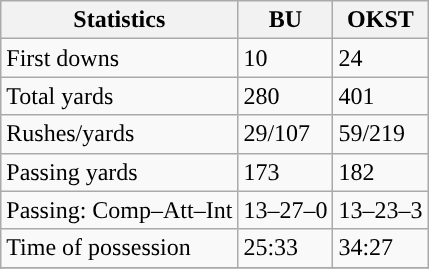<table class="wikitable" style="float: left;">
<tr>
<th>Statistics</th>
<th>BU</th>
<th>OKST</th>
</tr>
<tr>
<td>First downs</td>
<td>10</td>
<td>24</td>
</tr>
<tr>
<td>Total yards</td>
<td>280</td>
<td>401</td>
</tr>
<tr>
<td>Rushes/yards</td>
<td>29/107</td>
<td>59/219</td>
</tr>
<tr>
<td>Passing yards</td>
<td>173</td>
<td>182</td>
</tr>
<tr>
<td>Passing: Comp–Att–Int</td>
<td>13–27–0</td>
<td>13–23–3</td>
</tr>
<tr>
<td>Time of possession</td>
<td>25:33</td>
<td>34:27</td>
</tr>
<tr>
</tr>
</table>
